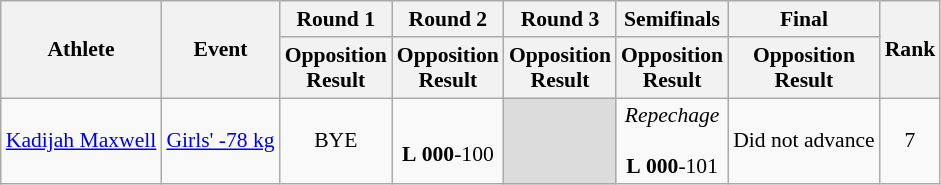<table class="wikitable" border="1" style="font-size:90%">
<tr>
<th rowspan=2>Athlete</th>
<th rowspan=2>Event</th>
<th>Round 1</th>
<th>Round 2</th>
<th>Round 3</th>
<th>Semifinals</th>
<th>Final</th>
<th rowspan=2>Rank</th>
</tr>
<tr>
<th>Opposition<br>Result</th>
<th>Opposition<br>Result</th>
<th>Opposition<br>Result</th>
<th>Opposition<br>Result</th>
<th>Opposition<br>Result</th>
</tr>
<tr>
<td><a href='#'>Kadijah Maxwell</a></td>
<td><a href='#'>Girls' -78 kg</a></td>
<td align=center>BYE</td>
<td align=center> <br> <strong>L</strong> <strong>000</strong>-100</td>
<td bgcolor=#DCDCDC></td>
<td align=center><em>Repechage</em><br> <br> <strong>L</strong> <strong>000</strong>-101</td>
<td align=center>Did not advance</td>
<td align=center>7</td>
</tr>
</table>
